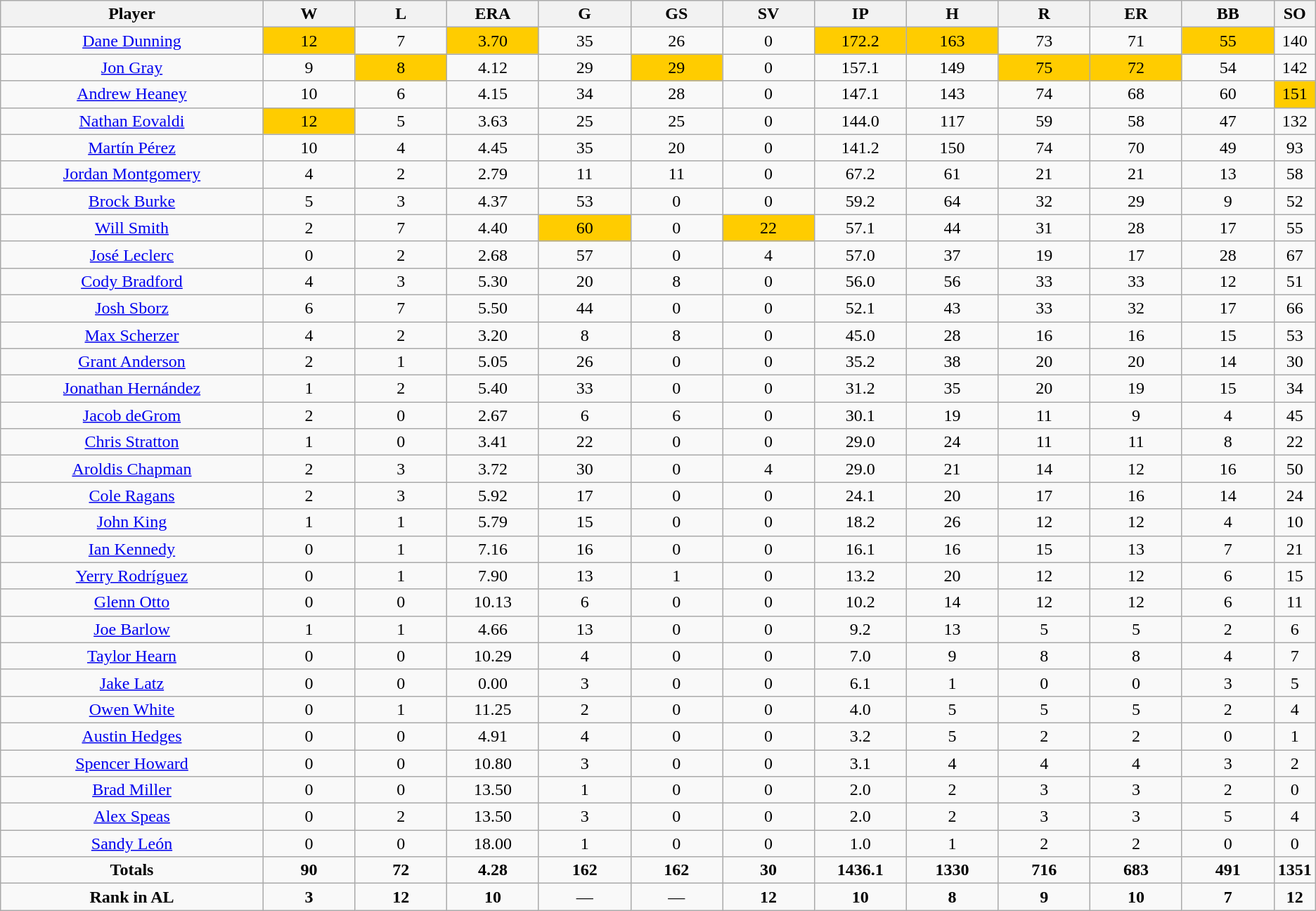<table class=wikitable style="text-align:center">
<tr>
<th bgcolor=#DDDDFF; width="20%">Player</th>
<th bgcolor=#DDDDFF; width="7%">W</th>
<th bgcolor=#DDDDFF; width="7%">L</th>
<th bgcolor=#DDDDFF; width="7%">ERA</th>
<th bgcolor=#DDDDFF; width="7%">G</th>
<th bgcolor=#DDDDFF; width="7%">GS</th>
<th bgcolor=#DDDDFF; width="7%">SV</th>
<th bgcolor=#DDDDFF; width="7%">IP</th>
<th bgcolor=#DDDDFF; width="7%">H</th>
<th bgcolor=#DDDDFF; width="7%">R</th>
<th bgcolor=#DDDDFF; width="7%">ER</th>
<th bgcolor=#DDDDFF; width="7%">BB</th>
<th bgcolor=#DDDDFF; width="7%">SO</th>
</tr>
<tr>
<td><a href='#'>Dane Dunning</a></td>
<td bgcolor=#ffcc00>12</td>
<td>7</td>
<td bgcolor=#ffcc00>3.70</td>
<td>35</td>
<td>26</td>
<td>0</td>
<td bgcolor=#ffcc00>172.2</td>
<td bgcolor=#ffcc00>163</td>
<td>73</td>
<td>71</td>
<td bgcolor=#ffcc00>55</td>
<td>140</td>
</tr>
<tr>
<td><a href='#'>Jon Gray</a></td>
<td>9</td>
<td bgcolor=#ffcc00>8</td>
<td>4.12</td>
<td>29</td>
<td bgcolor=#ffcc00>29</td>
<td>0</td>
<td>157.1</td>
<td>149</td>
<td bgcolor=#ffcc00>75</td>
<td bgcolor=#ffcc00>72</td>
<td>54</td>
<td>142</td>
</tr>
<tr>
<td><a href='#'>Andrew Heaney</a></td>
<td>10</td>
<td>6</td>
<td>4.15</td>
<td>34</td>
<td>28</td>
<td>0</td>
<td>147.1</td>
<td>143</td>
<td>74</td>
<td>68</td>
<td>60</td>
<td bgcolor=#ffcc00>151</td>
</tr>
<tr>
<td><a href='#'>Nathan Eovaldi</a></td>
<td bgcolor=#ffcc00>12</td>
<td>5</td>
<td>3.63</td>
<td>25</td>
<td>25</td>
<td>0</td>
<td>144.0</td>
<td>117</td>
<td>59</td>
<td>58</td>
<td>47</td>
<td>132</td>
</tr>
<tr>
<td><a href='#'>Martín Pérez</a></td>
<td>10</td>
<td>4</td>
<td>4.45</td>
<td>35</td>
<td>20</td>
<td>0</td>
<td>141.2</td>
<td>150</td>
<td>74</td>
<td>70</td>
<td>49</td>
<td>93</td>
</tr>
<tr>
<td><a href='#'>Jordan Montgomery</a></td>
<td>4</td>
<td>2</td>
<td>2.79</td>
<td>11</td>
<td>11</td>
<td>0</td>
<td>67.2</td>
<td>61</td>
<td>21</td>
<td>21</td>
<td>13</td>
<td>58</td>
</tr>
<tr>
<td><a href='#'>Brock Burke</a></td>
<td>5</td>
<td>3</td>
<td>4.37</td>
<td>53</td>
<td>0</td>
<td>0</td>
<td>59.2</td>
<td>64</td>
<td>32</td>
<td>29</td>
<td>9</td>
<td>52</td>
</tr>
<tr>
<td><a href='#'>Will Smith</a></td>
<td>2</td>
<td>7</td>
<td>4.40</td>
<td bgcolor=#ffcc00>60</td>
<td>0</td>
<td bgcolor=#ffcc00>22</td>
<td>57.1</td>
<td>44</td>
<td>31</td>
<td>28</td>
<td>17</td>
<td>55</td>
</tr>
<tr>
<td><a href='#'>José Leclerc</a></td>
<td>0</td>
<td>2</td>
<td>2.68</td>
<td>57</td>
<td>0</td>
<td>4</td>
<td>57.0</td>
<td>37</td>
<td>19</td>
<td>17</td>
<td>28</td>
<td>67</td>
</tr>
<tr>
<td><a href='#'>Cody Bradford</a></td>
<td>4</td>
<td>3</td>
<td>5.30</td>
<td>20</td>
<td>8</td>
<td>0</td>
<td>56.0</td>
<td>56</td>
<td>33</td>
<td>33</td>
<td>12</td>
<td>51</td>
</tr>
<tr>
<td><a href='#'>Josh Sborz</a></td>
<td>6</td>
<td>7</td>
<td>5.50</td>
<td>44</td>
<td>0</td>
<td>0</td>
<td>52.1</td>
<td>43</td>
<td>33</td>
<td>32</td>
<td>17</td>
<td>66</td>
</tr>
<tr>
<td><a href='#'>Max Scherzer</a></td>
<td>4</td>
<td>2</td>
<td>3.20</td>
<td>8</td>
<td>8</td>
<td>0</td>
<td>45.0</td>
<td>28</td>
<td>16</td>
<td>16</td>
<td>15</td>
<td>53</td>
</tr>
<tr>
<td><a href='#'>Grant Anderson</a></td>
<td>2</td>
<td>1</td>
<td>5.05</td>
<td>26</td>
<td>0</td>
<td>0</td>
<td>35.2</td>
<td>38</td>
<td>20</td>
<td>20</td>
<td>14</td>
<td>30</td>
</tr>
<tr>
<td><a href='#'>Jonathan Hernández</a></td>
<td>1</td>
<td>2</td>
<td>5.40</td>
<td>33</td>
<td>0</td>
<td>0</td>
<td>31.2</td>
<td>35</td>
<td>20</td>
<td>19</td>
<td>15</td>
<td>34</td>
</tr>
<tr>
<td><a href='#'>Jacob deGrom</a></td>
<td>2</td>
<td>0</td>
<td>2.67</td>
<td>6</td>
<td>6</td>
<td>0</td>
<td>30.1</td>
<td>19</td>
<td>11</td>
<td>9</td>
<td>4</td>
<td>45</td>
</tr>
<tr>
<td><a href='#'>Chris Stratton</a></td>
<td>1</td>
<td>0</td>
<td>3.41</td>
<td>22</td>
<td>0</td>
<td>0</td>
<td>29.0</td>
<td>24</td>
<td>11</td>
<td>11</td>
<td>8</td>
<td>22</td>
</tr>
<tr>
<td><a href='#'>Aroldis Chapman</a></td>
<td>2</td>
<td>3</td>
<td>3.72</td>
<td>30</td>
<td>0</td>
<td>4</td>
<td>29.0</td>
<td>21</td>
<td>14</td>
<td>12</td>
<td>16</td>
<td>50</td>
</tr>
<tr>
<td><a href='#'>Cole Ragans</a></td>
<td>2</td>
<td>3</td>
<td>5.92</td>
<td>17</td>
<td>0</td>
<td>0</td>
<td>24.1</td>
<td>20</td>
<td>17</td>
<td>16</td>
<td>14</td>
<td>24</td>
</tr>
<tr>
<td><a href='#'>John King</a></td>
<td>1</td>
<td>1</td>
<td>5.79</td>
<td>15</td>
<td>0</td>
<td>0</td>
<td>18.2</td>
<td>26</td>
<td>12</td>
<td>12</td>
<td>4</td>
<td>10</td>
</tr>
<tr>
<td><a href='#'>Ian Kennedy</a></td>
<td>0</td>
<td>1</td>
<td>7.16</td>
<td>16</td>
<td>0</td>
<td>0</td>
<td>16.1</td>
<td>16</td>
<td>15</td>
<td>13</td>
<td>7</td>
<td>21</td>
</tr>
<tr>
<td><a href='#'>Yerry Rodríguez</a></td>
<td>0</td>
<td>1</td>
<td>7.90</td>
<td>13</td>
<td>1</td>
<td>0</td>
<td>13.2</td>
<td>20</td>
<td>12</td>
<td>12</td>
<td>6</td>
<td>15</td>
</tr>
<tr>
<td><a href='#'>Glenn Otto</a></td>
<td>0</td>
<td>0</td>
<td>10.13</td>
<td>6</td>
<td>0</td>
<td>0</td>
<td>10.2</td>
<td>14</td>
<td>12</td>
<td>12</td>
<td>6</td>
<td>11</td>
</tr>
<tr>
<td><a href='#'>Joe Barlow</a></td>
<td>1</td>
<td>1</td>
<td>4.66</td>
<td>13</td>
<td>0</td>
<td>0</td>
<td>9.2</td>
<td>13</td>
<td>5</td>
<td>5</td>
<td>2</td>
<td>6</td>
</tr>
<tr>
<td><a href='#'>Taylor Hearn</a></td>
<td>0</td>
<td>0</td>
<td>10.29</td>
<td>4</td>
<td>0</td>
<td>0</td>
<td>7.0</td>
<td>9</td>
<td>8</td>
<td>8</td>
<td>4</td>
<td>7</td>
</tr>
<tr>
<td><a href='#'>Jake Latz</a></td>
<td>0</td>
<td>0</td>
<td>0.00</td>
<td>3</td>
<td>0</td>
<td>0</td>
<td>6.1</td>
<td>1</td>
<td>0</td>
<td>0</td>
<td>3</td>
<td>5</td>
</tr>
<tr>
<td><a href='#'>Owen White</a></td>
<td>0</td>
<td>1</td>
<td>11.25</td>
<td>2</td>
<td>0</td>
<td>0</td>
<td>4.0</td>
<td>5</td>
<td>5</td>
<td>5</td>
<td>2</td>
<td>4</td>
</tr>
<tr>
<td><a href='#'>Austin Hedges</a></td>
<td>0</td>
<td>0</td>
<td>4.91</td>
<td>4</td>
<td>0</td>
<td>0</td>
<td>3.2</td>
<td>5</td>
<td>2</td>
<td>2</td>
<td>0</td>
<td>1</td>
</tr>
<tr>
<td><a href='#'>Spencer Howard</a></td>
<td>0</td>
<td>0</td>
<td>10.80</td>
<td>3</td>
<td>0</td>
<td>0</td>
<td>3.1</td>
<td>4</td>
<td>4</td>
<td>4</td>
<td>3</td>
<td>2</td>
</tr>
<tr>
<td><a href='#'>Brad Miller</a></td>
<td>0</td>
<td>0</td>
<td>13.50</td>
<td>1</td>
<td>0</td>
<td>0</td>
<td>2.0</td>
<td>2</td>
<td>3</td>
<td>3</td>
<td>2</td>
<td>0</td>
</tr>
<tr>
<td><a href='#'>Alex Speas</a></td>
<td>0</td>
<td>2</td>
<td>13.50</td>
<td>3</td>
<td>0</td>
<td>0</td>
<td>2.0</td>
<td>2</td>
<td>3</td>
<td>3</td>
<td>5</td>
<td>4</td>
</tr>
<tr>
<td><a href='#'>Sandy León</a></td>
<td>0</td>
<td>0</td>
<td>18.00</td>
<td>1</td>
<td>0</td>
<td>0</td>
<td>1.0</td>
<td>1</td>
<td>2</td>
<td>2</td>
<td>0</td>
<td>0</td>
</tr>
<tr>
<td><strong>Totals</strong></td>
<td><strong>90</strong></td>
<td><strong>72</strong></td>
<td><strong>4.28</strong></td>
<td><strong>162</strong></td>
<td><strong>162</strong></td>
<td><strong>30</strong></td>
<td><strong>1436.1</strong></td>
<td><strong>1330</strong></td>
<td><strong>716</strong></td>
<td><strong>683</strong></td>
<td><strong>491</strong></td>
<td><strong>1351</strong></td>
</tr>
<tr>
<td><strong>Rank in AL</strong></td>
<td><strong>3</strong></td>
<td><strong>12</strong></td>
<td><strong>10</strong></td>
<td>—</td>
<td>—</td>
<td><strong>12</strong></td>
<td><strong>10</strong></td>
<td><strong>8</strong></td>
<td><strong>9</strong></td>
<td><strong>10</strong></td>
<td><strong>7</strong></td>
<td><strong>12</strong></td>
</tr>
</table>
